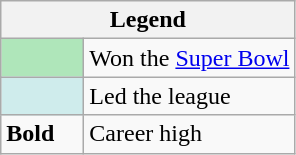<table class="wikitable mw-collapsible mw-collapsed">
<tr>
<th colspan="2">Legend</th>
</tr>
<tr>
<td style="background:#afe6ba; width:3em;"></td>
<td>Won the <a href='#'>Super Bowl</a></td>
</tr>
<tr>
<td style="background:#cfecec; width:3em;"></td>
<td>Led the league</td>
</tr>
<tr>
<td><strong>Bold</strong></td>
<td>Career high</td>
</tr>
</table>
